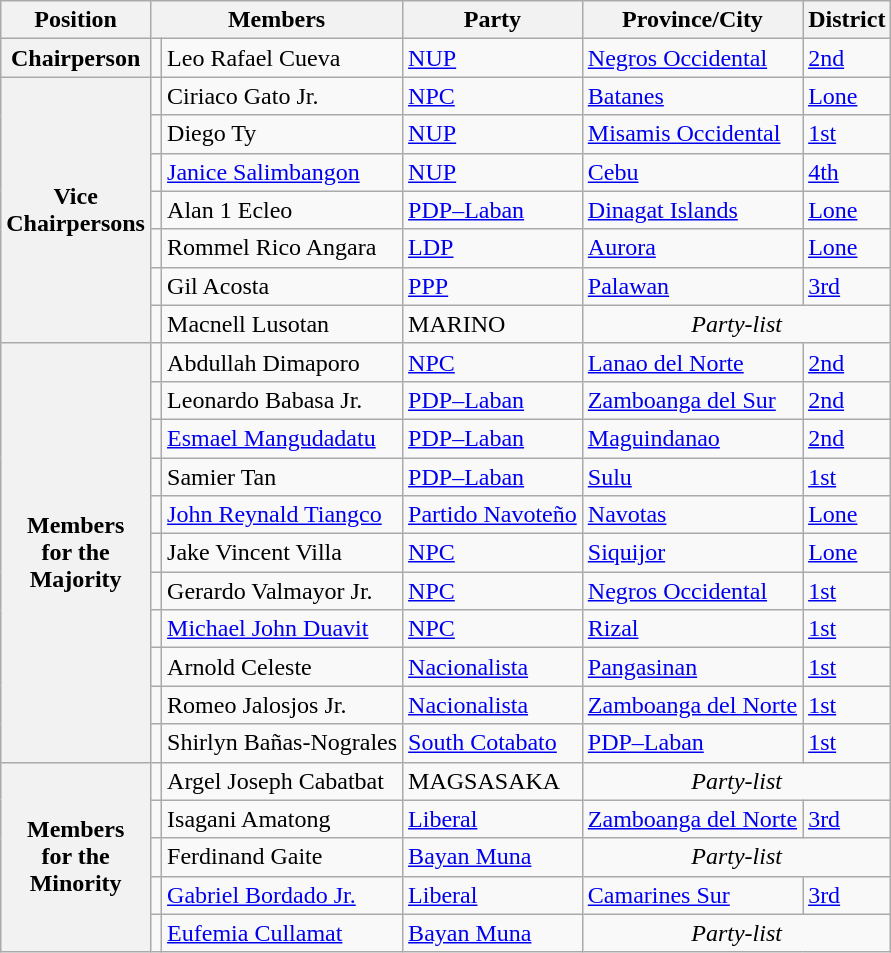<table class="wikitable" style="font-size: 100%;">
<tr>
<th>Position</th>
<th colspan="2">Members</th>
<th>Party</th>
<th>Province/City</th>
<th>District</th>
</tr>
<tr>
<th>Chairperson</th>
<td></td>
<td>Leo Rafael Cueva</td>
<td><a href='#'>NUP</a></td>
<td><a href='#'>Negros Occidental</a></td>
<td><a href='#'>2nd</a></td>
</tr>
<tr>
<th rowspan="7">Vice<br>Chairpersons</th>
<td></td>
<td>Ciriaco Gato Jr.</td>
<td><a href='#'>NPC</a></td>
<td><a href='#'>Batanes</a></td>
<td><a href='#'>Lone</a></td>
</tr>
<tr>
<td></td>
<td>Diego Ty</td>
<td><a href='#'>NUP</a></td>
<td><a href='#'>Misamis Occidental</a></td>
<td><a href='#'>1st</a></td>
</tr>
<tr>
<td></td>
<td><a href='#'>Janice Salimbangon</a></td>
<td><a href='#'>NUP</a></td>
<td><a href='#'>Cebu</a></td>
<td><a href='#'>4th</a></td>
</tr>
<tr>
<td></td>
<td>Alan 1 Ecleo</td>
<td><a href='#'>PDP–Laban</a></td>
<td><a href='#'>Dinagat Islands</a></td>
<td><a href='#'>Lone</a></td>
</tr>
<tr>
<td></td>
<td>Rommel Rico Angara</td>
<td><a href='#'>LDP</a></td>
<td><a href='#'>Aurora</a></td>
<td><a href='#'>Lone</a></td>
</tr>
<tr>
<td></td>
<td>Gil Acosta</td>
<td><a href='#'>PPP</a></td>
<td><a href='#'>Palawan</a></td>
<td><a href='#'>3rd</a></td>
</tr>
<tr>
<td></td>
<td>Macnell Lusotan</td>
<td>MARINO</td>
<td align="center" colspan="2"><em>Party-list</em></td>
</tr>
<tr>
<th rowspan="11">Members<br>for the<br>Majority</th>
<td></td>
<td>Abdullah Dimaporo</td>
<td><a href='#'>NPC</a></td>
<td><a href='#'>Lanao del Norte</a></td>
<td><a href='#'>2nd</a></td>
</tr>
<tr>
<td></td>
<td>Leonardo Babasa Jr.</td>
<td><a href='#'>PDP–Laban</a></td>
<td><a href='#'>Zamboanga del Sur</a></td>
<td><a href='#'>2nd</a></td>
</tr>
<tr>
<td></td>
<td><a href='#'>Esmael Mangudadatu</a></td>
<td><a href='#'>PDP–Laban</a></td>
<td><a href='#'>Maguindanao</a></td>
<td><a href='#'>2nd</a></td>
</tr>
<tr>
<td></td>
<td>Samier Tan</td>
<td><a href='#'>PDP–Laban</a></td>
<td><a href='#'>Sulu</a></td>
<td><a href='#'>1st</a></td>
</tr>
<tr>
<td></td>
<td><a href='#'>John Reynald Tiangco</a></td>
<td><a href='#'>Partido Navoteño</a></td>
<td><a href='#'>Navotas</a></td>
<td><a href='#'>Lone</a></td>
</tr>
<tr>
<td></td>
<td>Jake Vincent Villa</td>
<td><a href='#'>NPC</a></td>
<td><a href='#'>Siquijor</a></td>
<td><a href='#'>Lone</a></td>
</tr>
<tr>
<td></td>
<td>Gerardo Valmayor Jr.</td>
<td><a href='#'>NPC</a></td>
<td><a href='#'>Negros Occidental</a></td>
<td><a href='#'>1st</a></td>
</tr>
<tr>
<td></td>
<td><a href='#'>Michael John Duavit</a></td>
<td><a href='#'>NPC</a></td>
<td><a href='#'>Rizal</a></td>
<td><a href='#'>1st</a></td>
</tr>
<tr>
<td></td>
<td>Arnold Celeste</td>
<td><a href='#'>Nacionalista</a></td>
<td><a href='#'>Pangasinan</a></td>
<td><a href='#'>1st</a></td>
</tr>
<tr>
<td></td>
<td>Romeo Jalosjos Jr.</td>
<td><a href='#'>Nacionalista</a></td>
<td><a href='#'>Zamboanga del Norte</a></td>
<td><a href='#'>1st</a></td>
</tr>
<tr>
<td></td>
<td>Shirlyn Bañas-Nograles</td>
<td><a href='#'>South Cotabato</a></td>
<td><a href='#'>PDP–Laban</a></td>
<td><a href='#'>1st</a></td>
</tr>
<tr>
<th rowspan="5">Members<br>for the<br>Minority</th>
<td></td>
<td>Argel Joseph Cabatbat</td>
<td>MAGSASAKA</td>
<td align="center" colspan="2"><em>Party-list</em></td>
</tr>
<tr>
<td></td>
<td>Isagani Amatong</td>
<td><a href='#'>Liberal</a></td>
<td><a href='#'>Zamboanga del Norte</a></td>
<td><a href='#'>3rd</a></td>
</tr>
<tr>
<td></td>
<td>Ferdinand Gaite</td>
<td><a href='#'>Bayan Muna</a></td>
<td align="center" colspan="2"><em>Party-list</em></td>
</tr>
<tr>
<td></td>
<td><a href='#'>Gabriel Bordado Jr.</a></td>
<td><a href='#'>Liberal</a></td>
<td><a href='#'>Camarines Sur</a></td>
<td><a href='#'>3rd</a></td>
</tr>
<tr>
<td></td>
<td><a href='#'>Eufemia Cullamat</a></td>
<td><a href='#'>Bayan Muna</a></td>
<td align="center" colspan="2"><em>Party-list</em></td>
</tr>
</table>
